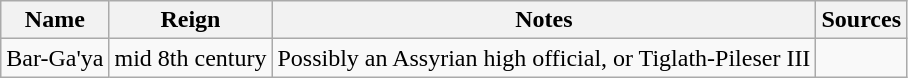<table class="wikitable">
<tr>
<th>Name</th>
<th>Reign</th>
<th>Notes</th>
<th>Sources</th>
</tr>
<tr>
<td>Bar-Ga'ya</td>
<td>mid 8th century</td>
<td>Possibly an Assyrian high official, or Tiglath-Pileser III</td>
<td></td>
</tr>
</table>
